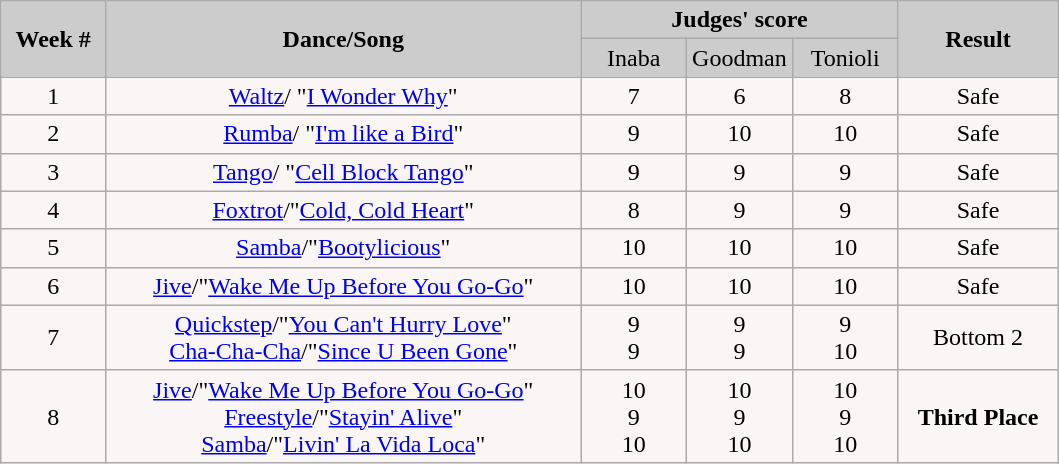<table class="wikitable" style="float:left;">
<tr style="text-align:Center; background:#ccc;">
<td rowspan="2"><strong>Week #</strong></td>
<td rowspan="2"><strong>Dance/Song</strong></td>
<td colspan="3"><strong>Judges' score</strong></td>
<td rowspan="2"><strong>Result</strong></td>
</tr>
<tr style="text-align:center; background:#ccc;">
<td style="width:10%; ">Inaba</td>
<td style="width:10%; ">Goodman</td>
<td style="width:10%; ">Tonioli</td>
</tr>
<tr>
<td style="text-align:center; background:#faf6f6;">1</td>
<td style="text-align:center; background:#faf6f6;"><a href='#'>Waltz</a>/ "<a href='#'>I Wonder Why</a>"</td>
<td style="text-align:center; background:#faf6f6;">7</td>
<td style="text-align:center; background:#faf6f6;">6</td>
<td style="text-align:center; background:#faf6f6;">8</td>
<td style="text-align:center; background:#faf6f6;">Safe</td>
</tr>
<tr style="text-align:center; background:#faf6f6;">
<td>2</td>
<td><a href='#'>Rumba</a>/ "<a href='#'>I'm like a Bird</a>"</td>
<td>9</td>
<td>10</td>
<td>10</td>
<td>Safe</td>
</tr>
<tr>
<td style="text-align:center; background:#faf6f6;">3</td>
<td style="text-align:center; background:#faf6f6;"><a href='#'>Tango</a>/ "<a href='#'>Cell Block Tango</a>"</td>
<td style="text-align:center; background:#faf6f6;">9</td>
<td style="text-align:center; background:#faf6f6;">9</td>
<td style="text-align:center; background:#faf6f6;">9</td>
<td style="text-align:center; background:#faf6f6;">Safe</td>
</tr>
<tr style="text-align:center; background:#faf6f6;">
<td>4</td>
<td><a href='#'>Foxtrot</a>/"<a href='#'>Cold, Cold Heart</a>"</td>
<td>8</td>
<td>9</td>
<td>9</td>
<td>Safe</td>
</tr>
<tr style="text-align:center; background:#faf6f6;">
<td>5</td>
<td><a href='#'>Samba</a>/"<a href='#'>Bootylicious</a>"</td>
<td>10</td>
<td>10</td>
<td>10</td>
<td>Safe</td>
</tr>
<tr style="text-align:center; background:#faf6f6;">
<td>6</td>
<td><a href='#'>Jive</a>/"<a href='#'>Wake Me Up Before You Go-Go</a>"</td>
<td>10</td>
<td>10</td>
<td>10</td>
<td>Safe</td>
</tr>
<tr style="text-align:center; background:#faf6f6;">
<td>7</td>
<td><a href='#'>Quickstep</a>/"<a href='#'>You Can't Hurry Love</a>"<br><a href='#'>Cha-Cha-Cha</a>/"<a href='#'>Since U Been Gone</a>"</td>
<td>9<br>9</td>
<td>9<br>9</td>
<td>9<br>10</td>
<td>Bottom 2</td>
</tr>
<tr style="text-align:center; background:#faf6f6;">
<td>8</td>
<td><a href='#'>Jive</a>/"<a href='#'>Wake Me Up Before You Go-Go</a>"<br><a href='#'>Freestyle</a>/"<a href='#'>Stayin' Alive</a>"<br><a href='#'>Samba</a>/"<a href='#'>Livin' La Vida Loca</a>"</td>
<td>10<br>9<br>10</td>
<td>10<br>9<br>10</td>
<td>10<br>9<br>10</td>
<td><strong>Third Place</strong></td>
</tr>
</table>
